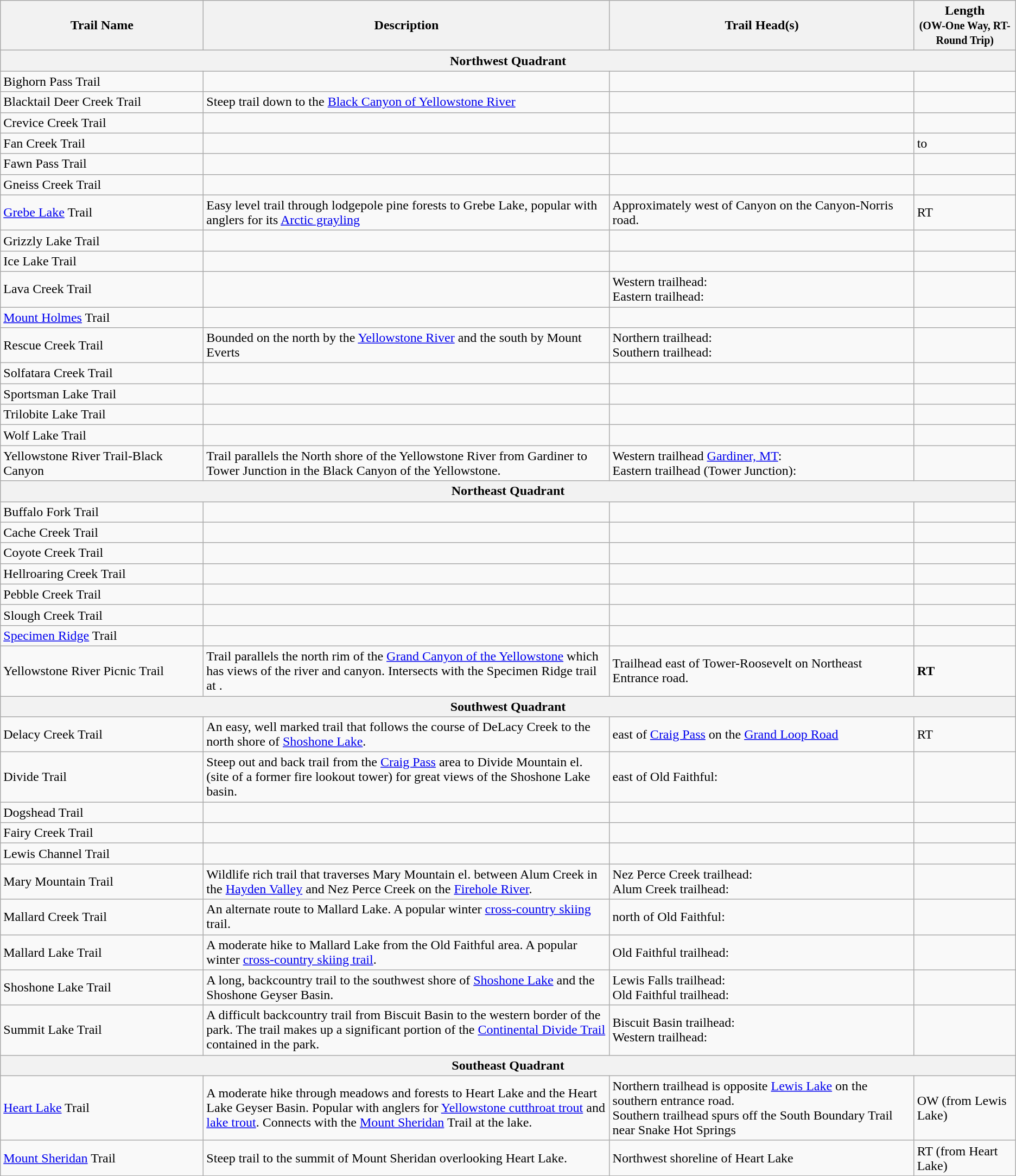<table class="wikitable">
<tr>
<th width="20%">Trail Name</th>
<th width="40%">Description</th>
<th width="30%">Trail Head(s)</th>
<th width="10%">Length<br> <small>(OW-One Way, RT-Round Trip)</small></th>
</tr>
<tr>
<th colspan="4">Northwest Quadrant</th>
</tr>
<tr>
<td>Bighorn Pass Trail</td>
<td></td>
<td></td>
<td></td>
</tr>
<tr>
<td>Blacktail Deer Creek Trail</td>
<td>Steep trail down to the <a href='#'>Black Canyon of Yellowstone River</a></td>
<td></td>
<td></td>
</tr>
<tr>
<td>Crevice Creek Trail</td>
<td></td>
<td></td>
<td></td>
</tr>
<tr>
<td>Fan Creek Trail</td>
<td></td>
<td></td>
<td> to </td>
</tr>
<tr>
<td>Fawn Pass Trail</td>
<td></td>
<td></td>
<td></td>
</tr>
<tr>
<td>Gneiss Creek Trail</td>
<td></td>
<td></td>
<td></td>
</tr>
<tr>
<td><a href='#'>Grebe Lake</a> Trail</td>
<td>Easy level trail through lodgepole pine forests to Grebe Lake, popular with anglers for its <a href='#'>Arctic grayling</a></td>
<td>Approximately  west of Canyon on the Canyon-Norris road. <small></small></td>
<td> RT</td>
</tr>
<tr>
<td>Grizzly Lake Trail</td>
<td></td>
<td></td>
<td></td>
</tr>
<tr>
<td>Ice Lake Trail</td>
<td></td>
<td></td>
<td></td>
</tr>
<tr>
<td>Lava Creek Trail</td>
<td></td>
<td>Western trailhead: <small></small><br> Eastern trailhead: <small></small></td>
<td></td>
</tr>
<tr>
<td><a href='#'>Mount Holmes</a> Trail</td>
<td></td>
<td></td>
<td></td>
</tr>
<tr>
<td>Rescue Creek Trail</td>
<td>Bounded on the north by the <a href='#'>Yellowstone River</a> and the south by Mount Everts</td>
<td>Northern trailhead: <small></small> <br>Southern trailhead: <small></small></td>
<td></td>
</tr>
<tr>
<td>Solfatara Creek Trail</td>
<td></td>
<td></td>
<td></td>
</tr>
<tr>
<td>Sportsman Lake Trail</td>
<td></td>
<td></td>
<td></td>
</tr>
<tr>
<td>Trilobite Lake Trail</td>
<td></td>
<td></td>
<td></td>
</tr>
<tr>
<td>Wolf Lake Trail</td>
<td></td>
<td></td>
<td></td>
</tr>
<tr>
<td>Yellowstone River Trail-Black Canyon</td>
<td>Trail parallels the North shore of the Yellowstone River from Gardiner to Tower Junction in the Black Canyon of the Yellowstone.</td>
<td>Western trailhead <a href='#'>Gardiner, MT</a>:<small> </small> <br> Eastern trailhead (Tower Junction): <small></small></td>
<td></td>
</tr>
<tr>
<th colspan="4">Northeast Quadrant</th>
</tr>
<tr>
<td>Buffalo Fork Trail</td>
<td></td>
<td></td>
<td></td>
</tr>
<tr>
<td>Cache Creek Trail</td>
<td></td>
<td></td>
<td></td>
</tr>
<tr>
<td>Coyote Creek Trail</td>
<td></td>
<td></td>
<td></td>
</tr>
<tr>
<td>Hellroaring Creek Trail</td>
<td></td>
<td></td>
<td></td>
</tr>
<tr>
<td>Pebble Creek Trail</td>
<td></td>
<td></td>
<td></td>
</tr>
<tr>
<td>Slough Creek Trail</td>
<td></td>
<td></td>
<td></td>
</tr>
<tr>
<td><a href='#'>Specimen Ridge</a> Trail</td>
<td></td>
<td></td>
<td></td>
</tr>
<tr>
<td>Yellowstone River Picnic Trail</td>
<td>Trail parallels the north rim of the <a href='#'>Grand Canyon of the Yellowstone</a> which has views of the river and canyon.  Intersects with the Specimen Ridge trail at .</td>
<td>Trailhead  east of Tower-Roosevelt on Northeast Entrance road. <small></small></td>
<td> <strong>RT</strong></td>
</tr>
<tr>
<th colspan="4">Southwest Quadrant</th>
</tr>
<tr>
<td>Delacy Creek Trail</td>
<td>An easy, well marked trail that follows the course of DeLacy Creek to the north shore of <a href='#'>Shoshone Lake</a>.</td>
<td> east of <a href='#'>Craig Pass</a> on the <a href='#'>Grand Loop Road</a> <small></small></td>
<td> RT</td>
</tr>
<tr>
<td>Divide Trail</td>
<td>Steep out and back trail from the <a href='#'>Craig Pass</a> area to Divide Mountain el.  (site of a former fire lookout tower) for great views of the Shoshone Lake basin.</td>
<td> east of Old Faithful: <small></small></td>
<td></td>
</tr>
<tr>
<td>Dogshead Trail</td>
<td></td>
<td></td>
<td></td>
</tr>
<tr>
<td>Fairy Creek Trail</td>
<td></td>
<td></td>
<td></td>
</tr>
<tr>
<td>Lewis Channel Trail</td>
<td></td>
<td></td>
<td></td>
</tr>
<tr>
<td>Mary Mountain Trail</td>
<td>Wildlife rich trail that traverses Mary Mountain el.  between Alum Creek in the <a href='#'>Hayden Valley</a> and Nez Perce Creek on the <a href='#'>Firehole River</a>.</td>
<td>Nez Perce Creek trailhead: <small></small> <br> Alum Creek trailhead: <small></small></td>
<td></td>
</tr>
<tr>
<td>Mallard Creek Trail</td>
<td>An alternate route to Mallard Lake.  A popular winter <a href='#'>cross-country skiing</a> trail.</td>
<td> north of Old Faithful: <small></small></td>
<td></td>
</tr>
<tr>
<td>Mallard Lake Trail</td>
<td>A moderate hike to Mallard Lake from the Old Faithful area.  A popular winter <a href='#'>cross-country skiing trail</a>.</td>
<td>Old Faithful trailhead: <small></small></td>
<td></td>
</tr>
<tr>
<td>Shoshone Lake Trail</td>
<td>A long, backcountry trail to the southwest shore of <a href='#'>Shoshone Lake</a> and the Shoshone Geyser Basin.</td>
<td>Lewis Falls trailhead: <small></small><br>Old Faithful trailhead: <small></small></td>
<td></td>
</tr>
<tr>
<td>Summit Lake Trail</td>
<td>A difficult backcountry trail from Biscuit Basin to the western border of the park. The trail makes up a significant portion of the <a href='#'>Continental Divide Trail</a> contained in the park.</td>
<td>Biscuit Basin trailhead:<small></small> <br>Western trailhead: <small></small></td>
<td></td>
</tr>
<tr>
<th colspan="4">Southeast Quadrant</th>
</tr>
<tr>
<td><a href='#'>Heart Lake</a> Trail</td>
<td>A moderate hike through meadows and forests to Heart Lake and the Heart Lake Geyser Basin.  Popular with anglers for <a href='#'>Yellowstone cutthroat trout</a> and <a href='#'>lake trout</a>.  Connects with the <a href='#'>Mount Sheridan</a> Trail at the lake.</td>
<td>Northern trailhead is opposite <a href='#'>Lewis Lake</a> on the southern entrance road. <small></small><br>Southern trailhead spurs off the South Boundary Trail near Snake Hot Springs <small></small></td>
<td> OW (from Lewis Lake)</td>
</tr>
<tr>
<td><a href='#'>Mount Sheridan</a> Trail</td>
<td>Steep trail to the summit of Mount Sheridan overlooking Heart Lake.</td>
<td>Northwest shoreline of Heart Lake <small></small></td>
<td> RT (from Heart Lake)</td>
</tr>
<tr>
</tr>
</table>
